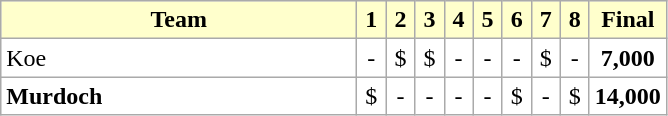<table class="wikitable">
<tr align=center bgcolor="#ffffcc">
<td width=12><strong>Team</strong></td>
<td width=12><strong>1</strong></td>
<td width=12><strong>2</strong></td>
<td width=12><strong>3</strong></td>
<td width=12><strong>4</strong></td>
<td width=12><strong>5</strong></td>
<td width=12><strong>6</strong></td>
<td width=12><strong>7</strong></td>
<td width=12><strong>8</strong></td>
<td><strong>Final</strong></td>
</tr>
<tr align=center bgcolor="FFFFFF">
<td align=left width=230 nowrap>Koe</td>
<td>-</td>
<td>$</td>
<td>$</td>
<td>-</td>
<td>-</td>
<td>-</td>
<td>$</td>
<td>-</td>
<td><strong>7,000</strong></td>
</tr>
<tr align=center bgcolor="FFFFFF">
<td align=left width=230 nowrap><strong>Murdoch</strong> </td>
<td>$</td>
<td>-</td>
<td>-</td>
<td>-</td>
<td>-</td>
<td>$</td>
<td>-</td>
<td>$</td>
<td><strong>14,000</strong></td>
</tr>
</table>
